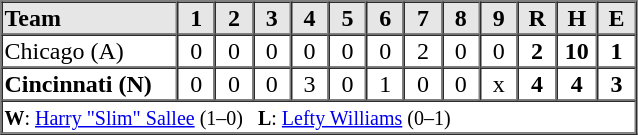<table border=1 cellspacing=0 width=425 style="margin-left:3em;">
<tr style="text-align:center; background-color:#e6e6e6;">
<th align=left width=125>Team</th>
<th width=25>1</th>
<th width=25>2</th>
<th width=25>3</th>
<th width=25>4</th>
<th width=25>5</th>
<th width=25>6</th>
<th width=25>7</th>
<th width=25>8</th>
<th width=25>9</th>
<th width=25>R</th>
<th width=25>H</th>
<th width=25>E</th>
</tr>
<tr style="text-align:center;">
<td align=left>Chicago (A)</td>
<td>0</td>
<td>0</td>
<td>0</td>
<td>0</td>
<td>0</td>
<td>0</td>
<td>2</td>
<td>0</td>
<td>0</td>
<td><strong>2</strong></td>
<td><strong>10</strong></td>
<td><strong>1</strong></td>
</tr>
<tr style="text-align:center;">
<td align=left><strong>Cincinnati (N)</strong></td>
<td>0</td>
<td>0</td>
<td>0</td>
<td>3</td>
<td>0</td>
<td>1</td>
<td>0</td>
<td>0</td>
<td>x</td>
<td><strong>4</strong></td>
<td><strong>4</strong></td>
<td><strong>3</strong></td>
</tr>
<tr style="text-align:left;">
<td colspan=13><small><strong>W</strong>: <a href='#'>Harry "Slim" Sallee</a> (1–0)   <strong>L</strong>: <a href='#'>Lefty Williams</a> (0–1)</small></td>
</tr>
<tr style="text-align:left;">
</tr>
</table>
